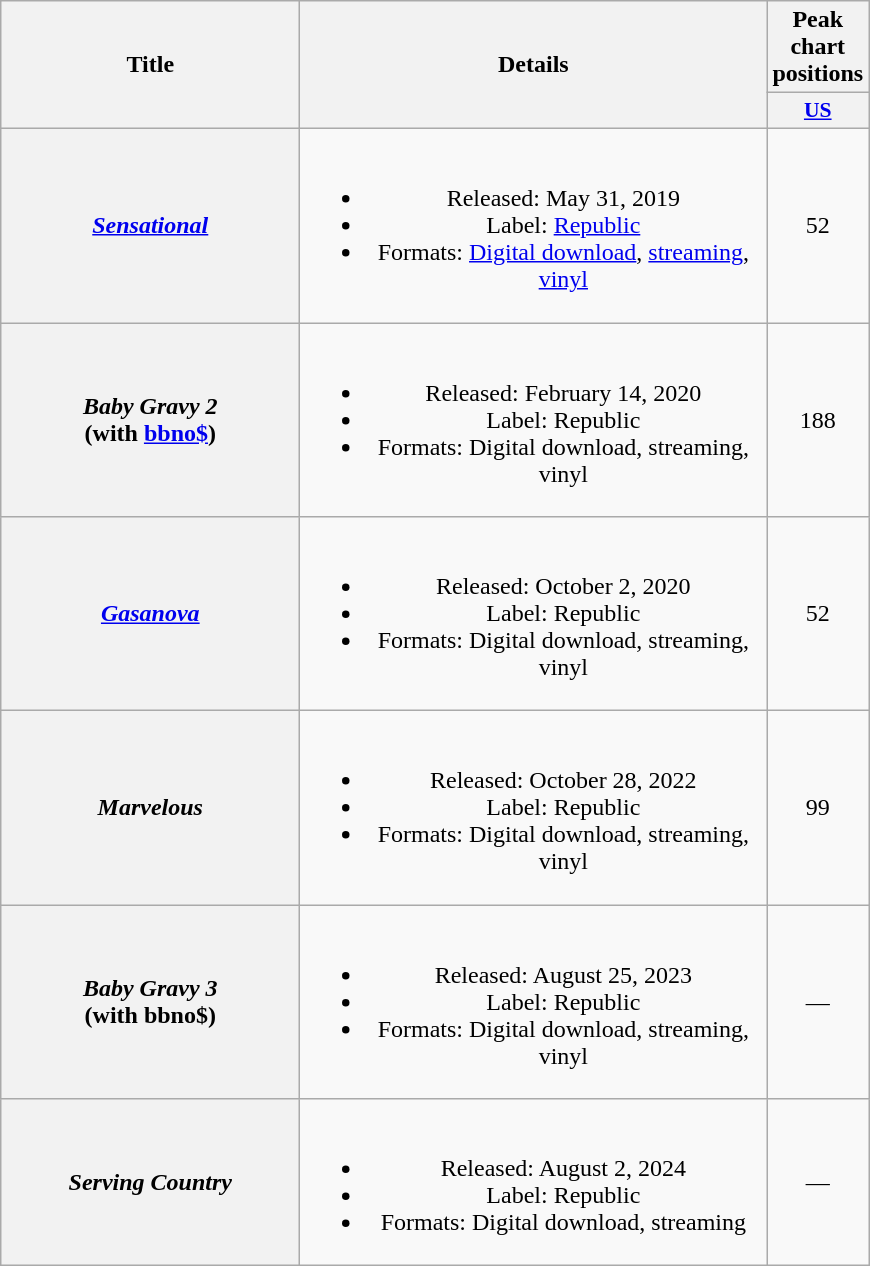<table class="wikitable plainrowheaders" style="text-align:center;">
<tr>
<th scope="col" rowspan="2" style="width:12em;">Title</th>
<th scope="col" rowspan="2" style="width:19em;">Details</th>
<th scope="col" colspan="1">Peak chart positions</th>
</tr>
<tr>
<th scope="col" style="width:2.5em;font-size:90%;"><a href='#'>US</a><br></th>
</tr>
<tr>
<th scope="row"><em><a href='#'>Sensational</a></em></th>
<td><br><ul><li>Released: May 31, 2019</li><li>Label: <a href='#'>Republic</a></li><li>Formats: <a href='#'>Digital download</a>, <a href='#'>streaming</a>, <a href='#'>vinyl</a></li></ul></td>
<td>52</td>
</tr>
<tr>
<th scope="row"><em>Baby Gravy 2</em><br><span>(with <a href='#'>bbno$</a>)</span></th>
<td><br><ul><li>Released: February 14, 2020</li><li>Label: Republic</li><li>Formats: Digital download, streaming, vinyl</li></ul></td>
<td>188</td>
</tr>
<tr>
<th scope="row"><em><a href='#'>Gasanova</a></em></th>
<td><br><ul><li>Released: October 2, 2020</li><li>Label: Republic</li><li>Formats: Digital download, streaming, vinyl</li></ul></td>
<td>52</td>
</tr>
<tr>
<th scope="row"><em>Marvelous</em></th>
<td><br><ul><li>Released: October 28, 2022</li><li>Label: Republic</li><li>Formats: Digital download, streaming, vinyl</li></ul></td>
<td>99</td>
</tr>
<tr>
<th scope="row"><em>Baby Gravy 3</em><br><span>(with bbno$)</span></th>
<td><br><ul><li>Released: August 25, 2023</li><li>Label: Republic</li><li>Formats: Digital download, streaming, vinyl</li></ul></td>
<td>—</td>
</tr>
<tr>
<th scope="row"><em>Serving Country</em><br></th>
<td><br><ul><li>Released: August 2, 2024</li><li>Label: Republic</li><li>Formats: Digital download, streaming</li></ul></td>
<td>—</td>
</tr>
</table>
